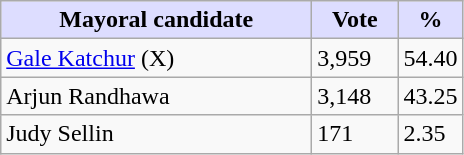<table class="wikitable">
<tr>
<th style="background:#ddf; width:200px;">Mayoral candidate</th>
<th style="background:#ddf; width:50px;">Vote</th>
<th style="background:#ddf; width:30px;">%</th>
</tr>
<tr>
<td><a href='#'>Gale Katchur</a> (X)</td>
<td>3,959</td>
<td>54.40</td>
</tr>
<tr>
<td>Arjun Randhawa</td>
<td>3,148</td>
<td>43.25</td>
</tr>
<tr>
<td>Judy Sellin</td>
<td>171</td>
<td>2.35</td>
</tr>
</table>
